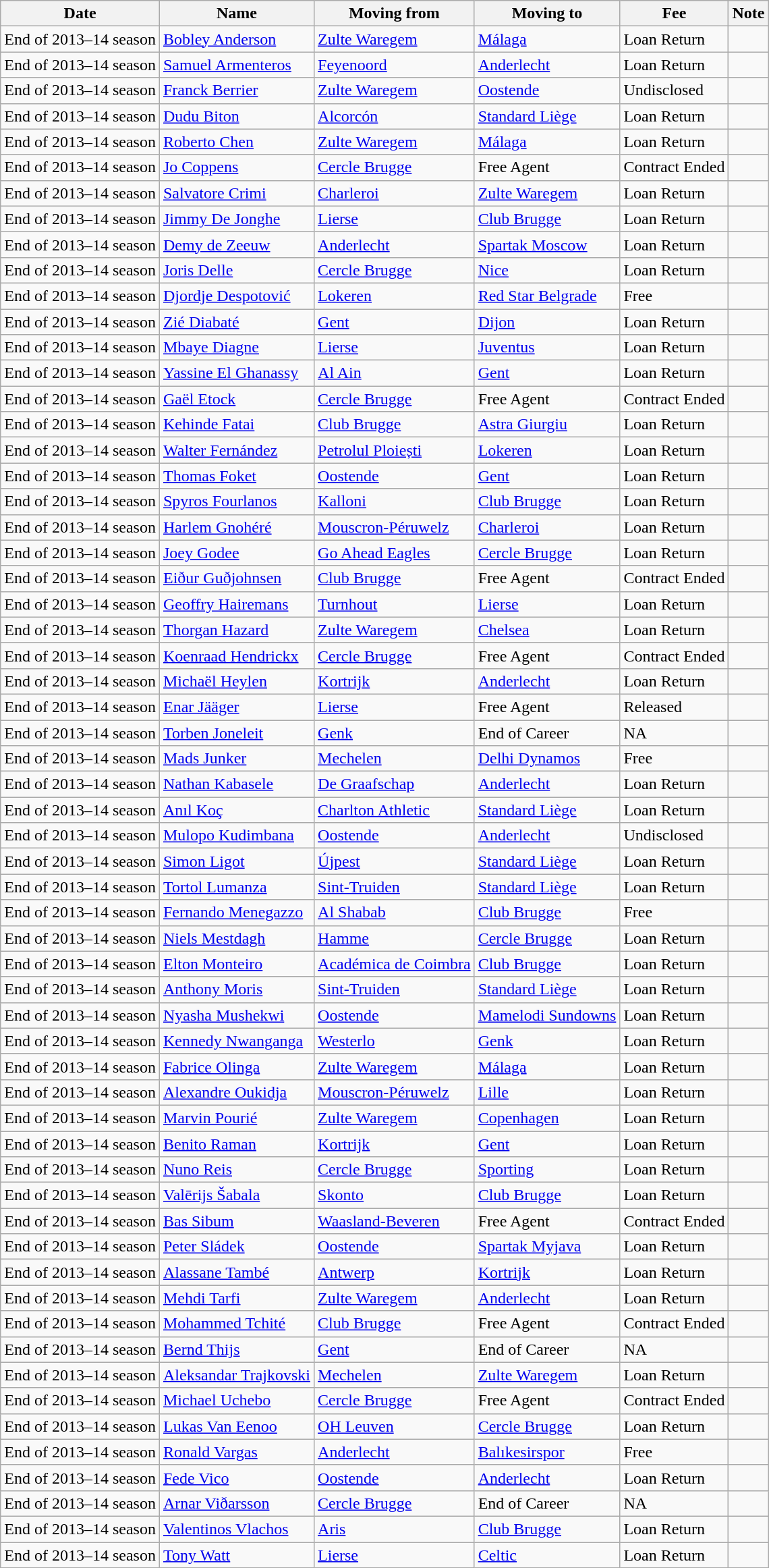<table class="wikitable sortable">
<tr>
<th>Date</th>
<th>Name</th>
<th>Moving from</th>
<th>Moving to</th>
<th>Fee</th>
<th>Note</th>
</tr>
<tr>
<td>End of 2013–14 season</td>
<td> <a href='#'>Bobley Anderson</a></td>
<td><a href='#'>Zulte Waregem</a></td>
<td> <a href='#'>Málaga</a></td>
<td>Loan Return</td>
<td></td>
</tr>
<tr>
<td>End of 2013–14 season</td>
<td> <a href='#'>Samuel Armenteros</a></td>
<td> <a href='#'>Feyenoord</a></td>
<td><a href='#'>Anderlecht</a></td>
<td>Loan Return</td>
<td></td>
</tr>
<tr>
<td>End of 2013–14 season</td>
<td> <a href='#'>Franck Berrier</a></td>
<td><a href='#'>Zulte Waregem</a></td>
<td><a href='#'>Oostende</a></td>
<td>Undisclosed</td>
<td align=center></td>
</tr>
<tr>
<td>End of 2013–14 season</td>
<td> <a href='#'>Dudu Biton</a></td>
<td> <a href='#'>Alcorcón</a></td>
<td><a href='#'>Standard Liège</a></td>
<td>Loan Return</td>
<td></td>
</tr>
<tr>
<td>End of 2013–14 season</td>
<td> <a href='#'>Roberto Chen</a></td>
<td><a href='#'>Zulte Waregem</a></td>
<td> <a href='#'>Málaga</a></td>
<td>Loan Return</td>
<td></td>
</tr>
<tr>
<td>End of 2013–14 season</td>
<td><a href='#'>Jo Coppens</a></td>
<td><a href='#'>Cercle Brugge</a></td>
<td>Free Agent</td>
<td>Contract Ended</td>
<td></td>
</tr>
<tr>
<td>End of 2013–14 season</td>
<td><a href='#'>Salvatore Crimi</a></td>
<td><a href='#'>Charleroi</a></td>
<td><a href='#'>Zulte Waregem</a></td>
<td>Loan Return</td>
<td></td>
</tr>
<tr>
<td>End of 2013–14 season</td>
<td><a href='#'>Jimmy De Jonghe</a></td>
<td><a href='#'>Lierse</a></td>
<td><a href='#'>Club Brugge</a></td>
<td>Loan Return</td>
<td></td>
</tr>
<tr>
<td>End of 2013–14 season</td>
<td> <a href='#'>Demy de Zeeuw</a></td>
<td><a href='#'>Anderlecht</a></td>
<td> <a href='#'>Spartak Moscow</a></td>
<td>Loan Return </td>
<td></td>
</tr>
<tr>
<td>End of 2013–14 season</td>
<td> <a href='#'>Joris Delle</a></td>
<td><a href='#'>Cercle Brugge</a></td>
<td> <a href='#'>Nice</a></td>
<td>Loan Return</td>
<td></td>
</tr>
<tr>
<td>End of 2013–14 season</td>
<td> <a href='#'>Djordje Despotović</a></td>
<td><a href='#'>Lokeren</a></td>
<td> <a href='#'>Red Star Belgrade</a></td>
<td>Free</td>
<td></td>
</tr>
<tr>
<td>End of 2013–14 season</td>
<td> <a href='#'>Zié Diabaté</a></td>
<td><a href='#'>Gent</a></td>
<td> <a href='#'>Dijon</a></td>
<td>Loan Return</td>
<td></td>
</tr>
<tr>
<td>End of 2013–14 season</td>
<td> <a href='#'>Mbaye Diagne</a></td>
<td><a href='#'>Lierse</a></td>
<td> <a href='#'>Juventus</a></td>
<td>Loan Return</td>
<td></td>
</tr>
<tr>
<td>End of 2013–14 season</td>
<td><a href='#'>Yassine El Ghanassy</a></td>
<td> <a href='#'>Al Ain</a></td>
<td><a href='#'>Gent</a></td>
<td>Loan Return</td>
<td></td>
</tr>
<tr>
<td>End of 2013–14 season</td>
<td> <a href='#'>Gaël Etock</a></td>
<td><a href='#'>Cercle Brugge</a></td>
<td>Free Agent</td>
<td>Contract Ended</td>
<td></td>
</tr>
<tr>
<td>End of 2013–14 season</td>
<td> <a href='#'>Kehinde Fatai</a></td>
<td><a href='#'>Club Brugge</a></td>
<td> <a href='#'>Astra Giurgiu</a></td>
<td>Loan Return</td>
<td></td>
</tr>
<tr>
<td>End of 2013–14 season</td>
<td> <a href='#'>Walter Fernández</a></td>
<td> <a href='#'>Petrolul Ploiești</a></td>
<td><a href='#'>Lokeren</a></td>
<td>Loan Return</td>
<td></td>
</tr>
<tr>
<td>End of 2013–14 season</td>
<td><a href='#'>Thomas Foket</a></td>
<td><a href='#'>Oostende</a></td>
<td><a href='#'>Gent</a></td>
<td>Loan Return</td>
<td></td>
</tr>
<tr>
<td>End of 2013–14 season</td>
<td> <a href='#'>Spyros Fourlanos</a></td>
<td> <a href='#'>Kalloni</a></td>
<td><a href='#'>Club Brugge</a></td>
<td>Loan Return</td>
<td></td>
</tr>
<tr>
<td>End of 2013–14 season</td>
<td> <a href='#'>Harlem Gnohéré</a></td>
<td><a href='#'>Mouscron-Péruwelz</a></td>
<td><a href='#'>Charleroi</a></td>
<td>Loan Return</td>
<td></td>
</tr>
<tr>
<td>End of 2013–14 season</td>
<td> <a href='#'>Joey Godee</a></td>
<td> <a href='#'>Go Ahead Eagles</a></td>
<td><a href='#'>Cercle Brugge</a></td>
<td>Loan Return</td>
<td></td>
</tr>
<tr>
<td>End of 2013–14 season</td>
<td> <a href='#'>Eiður Guðjohnsen</a></td>
<td><a href='#'>Club Brugge</a></td>
<td>Free Agent</td>
<td>Contract Ended</td>
<td></td>
</tr>
<tr>
<td>End of 2013–14 season</td>
<td><a href='#'>Geoffry Hairemans</a></td>
<td><a href='#'>Turnhout</a></td>
<td><a href='#'>Lierse</a></td>
<td>Loan Return</td>
<td></td>
</tr>
<tr>
<td>End of 2013–14 season</td>
<td><a href='#'>Thorgan Hazard</a></td>
<td><a href='#'>Zulte Waregem</a></td>
<td> <a href='#'>Chelsea</a></td>
<td>Loan Return</td>
<td></td>
</tr>
<tr>
<td>End of 2013–14 season</td>
<td><a href='#'>Koenraad Hendrickx</a></td>
<td><a href='#'>Cercle Brugge</a></td>
<td>Free Agent</td>
<td>Contract Ended</td>
<td></td>
</tr>
<tr>
<td>End of 2013–14 season</td>
<td><a href='#'>Michaël Heylen</a></td>
<td><a href='#'>Kortrijk</a></td>
<td><a href='#'>Anderlecht</a></td>
<td>Loan Return</td>
<td></td>
</tr>
<tr>
<td>End of 2013–14 season</td>
<td> <a href='#'>Enar Jääger</a></td>
<td><a href='#'>Lierse</a></td>
<td>Free Agent</td>
<td>Released</td>
<td></td>
</tr>
<tr>
<td>End of 2013–14 season</td>
<td> <a href='#'>Torben Joneleit</a></td>
<td><a href='#'>Genk</a></td>
<td>End of Career</td>
<td>NA</td>
<td></td>
</tr>
<tr>
<td>End of 2013–14 season</td>
<td> <a href='#'>Mads Junker</a></td>
<td><a href='#'>Mechelen</a></td>
<td> <a href='#'>Delhi Dynamos</a></td>
<td>Free </td>
<td></td>
</tr>
<tr>
<td>End of 2013–14 season</td>
<td><a href='#'>Nathan Kabasele</a></td>
<td> <a href='#'>De Graafschap</a></td>
<td><a href='#'>Anderlecht</a></td>
<td>Loan Return</td>
<td></td>
</tr>
<tr>
<td>End of 2013–14 season</td>
<td> <a href='#'>Anıl Koç</a></td>
<td> <a href='#'>Charlton Athletic</a></td>
<td><a href='#'>Standard Liège</a></td>
<td>Loan Return</td>
<td></td>
</tr>
<tr>
<td>End of 2013–14 season</td>
<td> <a href='#'>Mulopo Kudimbana</a></td>
<td><a href='#'>Oostende</a></td>
<td><a href='#'>Anderlecht</a></td>
<td>Undisclosed</td>
<td align=center></td>
</tr>
<tr>
<td>End of 2013–14 season</td>
<td><a href='#'>Simon Ligot</a></td>
<td> <a href='#'>Újpest</a></td>
<td><a href='#'>Standard Liège</a></td>
<td>Loan Return</td>
<td></td>
</tr>
<tr>
<td>End of 2013–14 season</td>
<td><a href='#'>Tortol Lumanza</a></td>
<td><a href='#'>Sint-Truiden</a></td>
<td><a href='#'>Standard Liège</a></td>
<td>Loan Return</td>
<td></td>
</tr>
<tr>
<td>End of 2013–14 season</td>
<td> <a href='#'>Fernando Menegazzo</a></td>
<td> <a href='#'>Al Shabab</a></td>
<td><a href='#'>Club Brugge</a></td>
<td>Free</td>
<td></td>
</tr>
<tr>
<td>End of 2013–14 season</td>
<td><a href='#'>Niels Mestdagh</a></td>
<td><a href='#'>Hamme</a></td>
<td><a href='#'>Cercle Brugge</a></td>
<td>Loan Return</td>
<td></td>
</tr>
<tr>
<td>End of 2013–14 season</td>
<td> <a href='#'>Elton Monteiro</a></td>
<td> <a href='#'>Académica de Coimbra</a></td>
<td><a href='#'>Club Brugge</a></td>
<td>Loan Return</td>
<td></td>
</tr>
<tr>
<td>End of 2013–14 season</td>
<td> <a href='#'>Anthony Moris</a></td>
<td><a href='#'>Sint-Truiden</a></td>
<td><a href='#'>Standard Liège</a></td>
<td>Loan Return</td>
<td></td>
</tr>
<tr>
<td>End of 2013–14 season</td>
<td> <a href='#'>Nyasha Mushekwi</a></td>
<td><a href='#'>Oostende</a></td>
<td> <a href='#'>Mamelodi Sundowns</a></td>
<td>Loan Return</td>
<td></td>
</tr>
<tr>
<td>End of 2013–14 season</td>
<td> <a href='#'>Kennedy Nwanganga</a></td>
<td><a href='#'>Westerlo</a></td>
<td><a href='#'>Genk</a></td>
<td>Loan Return</td>
<td></td>
</tr>
<tr>
<td>End of 2013–14 season</td>
<td> <a href='#'>Fabrice Olinga</a></td>
<td><a href='#'>Zulte Waregem</a></td>
<td> <a href='#'>Málaga</a></td>
<td>Loan Return</td>
<td></td>
</tr>
<tr>
<td>End of 2013–14 season</td>
<td> <a href='#'>Alexandre Oukidja</a></td>
<td><a href='#'>Mouscron-Péruwelz</a></td>
<td> <a href='#'>Lille</a></td>
<td>Loan Return</td>
<td></td>
</tr>
<tr>
<td>End of 2013–14 season</td>
<td> <a href='#'>Marvin Pourié</a></td>
<td><a href='#'>Zulte Waregem</a></td>
<td> <a href='#'>Copenhagen</a></td>
<td>Loan Return</td>
<td></td>
</tr>
<tr>
<td>End of 2013–14 season</td>
<td><a href='#'>Benito Raman</a></td>
<td><a href='#'>Kortrijk</a></td>
<td><a href='#'>Gent</a></td>
<td>Loan Return</td>
<td></td>
</tr>
<tr>
<td>End of 2013–14 season</td>
<td> <a href='#'>Nuno Reis</a></td>
<td><a href='#'>Cercle Brugge</a></td>
<td> <a href='#'>Sporting</a></td>
<td>Loan Return</td>
<td></td>
</tr>
<tr>
<td>End of 2013–14 season</td>
<td> <a href='#'>Valērijs Šabala</a></td>
<td> <a href='#'>Skonto</a></td>
<td><a href='#'>Club Brugge</a></td>
<td>Loan Return </td>
<td></td>
</tr>
<tr>
<td>End of 2013–14 season</td>
<td> <a href='#'>Bas Sibum</a></td>
<td><a href='#'>Waasland-Beveren</a></td>
<td>Free Agent</td>
<td>Contract Ended </td>
<td></td>
</tr>
<tr>
<td>End of 2013–14 season</td>
<td> <a href='#'>Peter Sládek</a></td>
<td><a href='#'>Oostende</a></td>
<td> <a href='#'>Spartak Myjava</a></td>
<td>Loan Return</td>
<td></td>
</tr>
<tr>
<td>End of 2013–14 season</td>
<td> <a href='#'>Alassane També</a></td>
<td><a href='#'>Antwerp</a></td>
<td><a href='#'>Kortrijk</a></td>
<td>Loan Return</td>
<td></td>
</tr>
<tr>
<td>End of 2013–14 season</td>
<td><a href='#'>Mehdi Tarfi</a></td>
<td><a href='#'>Zulte Waregem</a></td>
<td><a href='#'>Anderlecht</a></td>
<td>Loan Return</td>
<td></td>
</tr>
<tr>
<td>End of 2013–14 season</td>
<td><a href='#'>Mohammed Tchité</a></td>
<td><a href='#'>Club Brugge</a></td>
<td>Free Agent</td>
<td>Contract Ended</td>
<td></td>
</tr>
<tr>
<td>End of 2013–14 season</td>
<td><a href='#'>Bernd Thijs</a></td>
<td><a href='#'>Gent</a></td>
<td>End of Career</td>
<td>NA</td>
<td></td>
</tr>
<tr>
<td>End of 2013–14 season</td>
<td> <a href='#'>Aleksandar Trajkovski</a></td>
<td><a href='#'>Mechelen</a></td>
<td><a href='#'>Zulte Waregem</a></td>
<td>Loan Return</td>
<td></td>
</tr>
<tr>
<td>End of 2013–14 season</td>
<td> <a href='#'>Michael Uchebo</a></td>
<td><a href='#'>Cercle Brugge</a></td>
<td>Free Agent</td>
<td>Contract Ended</td>
<td></td>
</tr>
<tr>
<td>End of 2013–14 season</td>
<td><a href='#'>Lukas Van Eenoo</a></td>
<td><a href='#'>OH Leuven</a></td>
<td><a href='#'>Cercle Brugge</a></td>
<td>Loan Return</td>
<td></td>
</tr>
<tr>
<td>End of 2013–14 season</td>
<td> <a href='#'>Ronald Vargas</a></td>
<td><a href='#'>Anderlecht</a></td>
<td> <a href='#'>Balıkesirspor</a></td>
<td>Free </td>
<td></td>
</tr>
<tr>
<td>End of 2013–14 season</td>
<td> <a href='#'>Fede Vico</a></td>
<td><a href='#'>Oostende</a></td>
<td><a href='#'>Anderlecht</a></td>
<td>Loan Return</td>
<td></td>
</tr>
<tr>
<td>End of 2013–14 season</td>
<td> <a href='#'>Arnar Viðarsson</a></td>
<td><a href='#'>Cercle Brugge</a></td>
<td>End of Career</td>
<td>NA</td>
<td></td>
</tr>
<tr>
<td>End of 2013–14 season</td>
<td> <a href='#'>Valentinos Vlachos</a></td>
<td> <a href='#'>Aris</a></td>
<td><a href='#'>Club Brugge</a></td>
<td>Loan Return</td>
<td></td>
</tr>
<tr>
<td>End of 2013–14 season</td>
<td> <a href='#'>Tony Watt</a></td>
<td><a href='#'>Lierse</a></td>
<td> <a href='#'>Celtic</a></td>
<td>Loan Return</td>
<td></td>
</tr>
</table>
